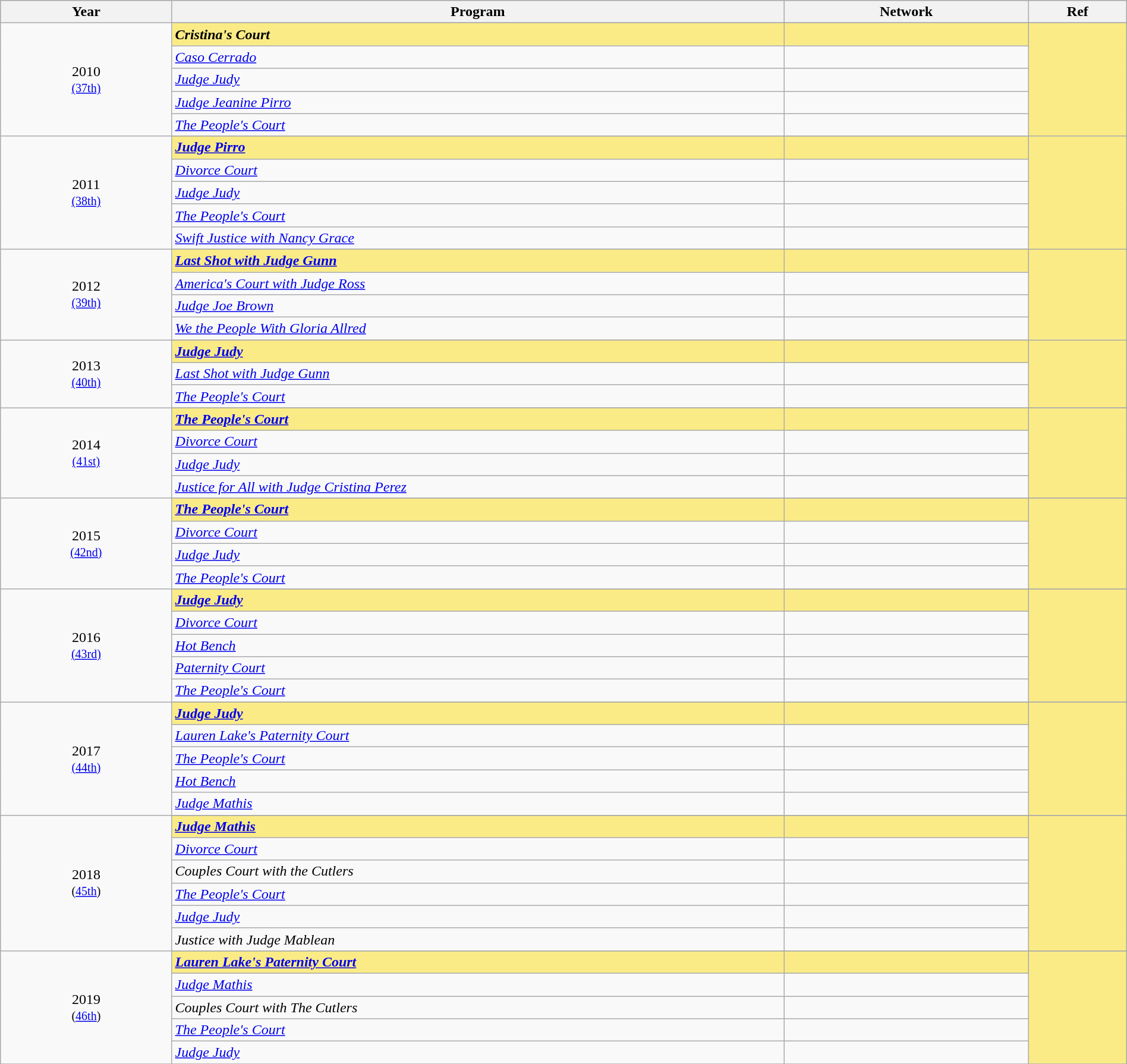<table class="wikitable" style="width:100%">
<tr style="background:#bebebe;">
<th style="width:7%;">Year</th>
<th style="width:25%;">Program</th>
<th style="width:10%;">Network</th>
<th style="width:4%;">Ref</th>
</tr>
<tr>
<td rowspan=6 style="text-align:center">2010 <br><small><a href='#'>(37th)</a></small></td>
</tr>
<tr style="background:#FAEB86">
<td><strong><em>Cristina's Court</em></strong></td>
<td></td>
<td rowspan=6 style="text-align:center"></td>
</tr>
<tr>
<td><em><a href='#'>Caso Cerrado</a></em></td>
<td></td>
</tr>
<tr>
<td><em><a href='#'>Judge Judy</a></em></td>
<td></td>
</tr>
<tr>
<td><em><a href='#'>Judge Jeanine Pirro</a></em></td>
<td></td>
</tr>
<tr>
<td><em><a href='#'>The People's Court</a></em></td>
<td></td>
</tr>
<tr>
<td rowspan=6 style="text-align:center">2011 <br><small><a href='#'>(38th)</a></small></td>
</tr>
<tr style="background:#FAEB86">
<td><strong><em><a href='#'>Judge Pirro</a></em></strong></td>
<td></td>
<td rowspan=6></td>
</tr>
<tr>
<td><em><a href='#'>Divorce Court</a></em></td>
<td></td>
</tr>
<tr>
<td><em><a href='#'>Judge Judy</a></em></td>
<td></td>
</tr>
<tr>
<td><em><a href='#'>The People's Court</a></em></td>
<td></td>
</tr>
<tr>
<td><em><a href='#'>Swift Justice with Nancy Grace</a></em></td>
<td></td>
</tr>
<tr>
<td rowspan=5 style="text-align:center">2012 <br><small><a href='#'>(39th)</a></small></td>
</tr>
<tr style="background:#FAEB86">
<td><strong><em><a href='#'>Last Shot with Judge Gunn</a></em></strong></td>
<td></td>
<td rowspan=5></td>
</tr>
<tr>
<td><em><a href='#'>America's Court with Judge Ross</a></em></td>
<td></td>
</tr>
<tr>
<td><em><a href='#'>Judge Joe Brown</a></em></td>
<td></td>
</tr>
<tr>
<td><em><a href='#'>We the People With Gloria Allred</a></em></td>
<td></td>
</tr>
<tr>
<td rowspan=4 style="text-align:center">2013 <br><small><a href='#'>(40th)</a></small></td>
</tr>
<tr style="background:#FAEB86">
<td><strong><em><a href='#'>Judge Judy</a></em></strong></td>
<td></td>
<td rowspan="3"></td>
</tr>
<tr>
<td><em><a href='#'>Last Shot with Judge Gunn</a></em></td>
<td></td>
</tr>
<tr>
<td><em><a href='#'>The People's Court</a></em></td>
<td></td>
</tr>
<tr>
<td rowspan=5 style="text-align:center">2014 <br><small><a href='#'>(41st)</a></small></td>
</tr>
<tr style="background:#FAEB86">
<td><strong><em><a href='#'>The People's Court</a></em></strong></td>
<td></td>
<td rowspan="4"></td>
</tr>
<tr>
<td><em><a href='#'>Divorce Court</a></em></td>
<td></td>
</tr>
<tr>
<td><em><a href='#'>Judge Judy</a></em></td>
<td></td>
</tr>
<tr>
<td><em><a href='#'>Justice for All with Judge Cristina Perez</a></em></td>
<td></td>
</tr>
<tr>
<td rowspan=5 style="text-align:center">2015 <br><small><a href='#'>(42nd)</a></small></td>
</tr>
<tr style="background:#FAEB86">
<td><strong><em><a href='#'>The People's Court</a></em></strong></td>
<td></td>
<td rowspan="4"></td>
</tr>
<tr>
<td><em><a href='#'>Divorce Court</a></em></td>
<td></td>
</tr>
<tr>
<td><em><a href='#'>Judge Judy</a></em></td>
<td></td>
</tr>
<tr>
<td><em><a href='#'>The People's Court</a></em></td>
<td></td>
</tr>
<tr>
<td rowspan=6 style="text-align:center">2016 <br><small><a href='#'>(43rd)</a></small></td>
</tr>
<tr style="background:#FAEB86">
<td><strong><em><a href='#'>Judge Judy</a></em></strong></td>
<td></td>
<td rowspan="5"></td>
</tr>
<tr>
<td><em><a href='#'>Divorce Court</a></em></td>
<td></td>
</tr>
<tr>
<td><em><a href='#'>Hot Bench</a></em></td>
<td></td>
</tr>
<tr>
<td><em><a href='#'>Paternity Court</a></em></td>
<td></td>
</tr>
<tr>
<td><em><a href='#'>The People's Court</a></em></td>
<td></td>
</tr>
<tr>
<td rowspan=6 style="text-align:center">2017 <br><small><a href='#'>(44th)</a></small></td>
</tr>
<tr - style="background:#FAEB86">
<td><strong><em><a href='#'>Judge Judy</a></em></strong></td>
<td></td>
<td rowspan="5"></td>
</tr>
<tr>
<td><em><a href='#'>Lauren Lake's Paternity Court</a></em></td>
<td></td>
</tr>
<tr>
<td><em><a href='#'>The People's Court</a></em></td>
<td></td>
</tr>
<tr>
<td><em><a href='#'>Hot Bench</a></em></td>
<td></td>
</tr>
<tr>
<td><em><a href='#'>Judge Mathis</a></em></td>
<td></td>
</tr>
<tr>
<td rowspan=7 style="text-align:center">2018 <br><small>(<a href='#'>45th</a>)</small></td>
</tr>
<tr - style="background:#FAEB86">
<td><strong><em><a href='#'>Judge Mathis</a></em></strong></td>
<td></td>
<td rowspan="6"></td>
</tr>
<tr>
<td><em><a href='#'>Divorce Court</a></em></td>
<td></td>
</tr>
<tr>
<td><em>Couples Court with the Cutlers</em></td>
<td></td>
</tr>
<tr>
<td><em><a href='#'>The People's Court</a></em></td>
<td></td>
</tr>
<tr>
<td><em><a href='#'>Judge Judy</a></em></td>
<td></td>
</tr>
<tr>
<td><em>Justice with Judge Mablean</em></td>
<td></td>
</tr>
<tr>
<td rowspan=6 style="text-align:center">2019 <br><small>(<a href='#'>46th</a>)</small></td>
</tr>
<tr - style="background:#FAEB86">
<td><strong><em><a href='#'>Lauren Lake's Paternity Court</a></em></strong></td>
<td></td>
<td rowspan="5"></td>
</tr>
<tr>
<td><em><a href='#'>Judge Mathis</a></em></td>
<td></td>
</tr>
<tr>
<td><em>Couples Court with The Cutlers</em></td>
<td></td>
</tr>
<tr>
<td><em><a href='#'>The People's Court</a></em></td>
<td></td>
</tr>
<tr>
<td><em><a href='#'>Judge Judy</a></em></td>
<td></td>
</tr>
<tr>
</tr>
</table>
